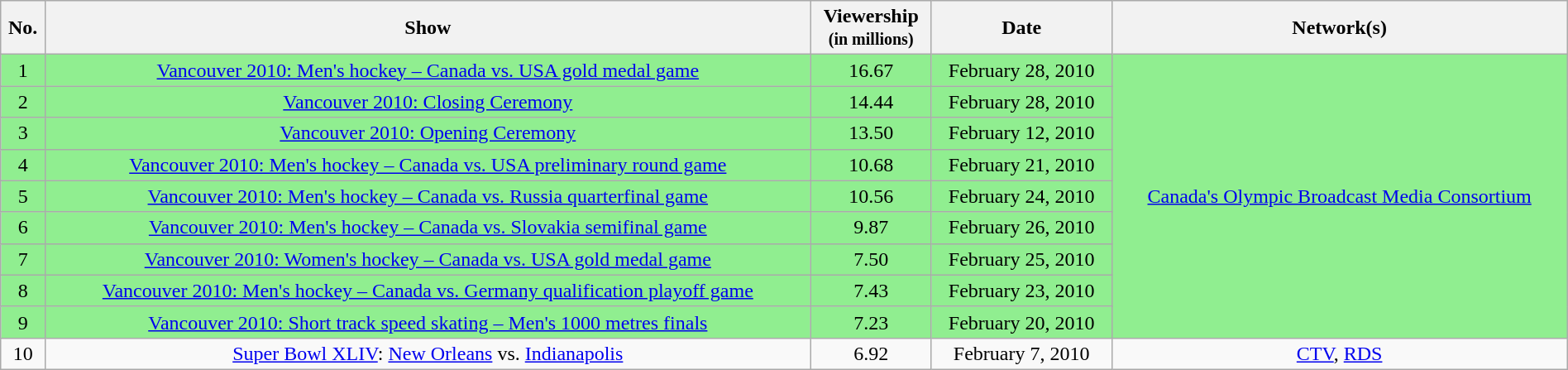<table class="wikitable sortable" style="width:100%; text-align:center;">
<tr>
<th><abbr>No.</abbr></th>
<th>Show</th>
<th>Viewership<br><small>(in millions)</small></th>
<th>Date</th>
<th>Network(s)</th>
</tr>
<tr style="background:lightgreen;">
<td>1</td>
<td><a href='#'>Vancouver 2010: Men's hockey – Canada vs. USA gold medal game</a></td>
<td>16.67</td>
<td>February 28, 2010</td>
<td rowspan="9"><a href='#'>Canada's Olympic Broadcast Media Consortium</a></td>
</tr>
<tr style="background:lightgreen;">
<td>2</td>
<td><a href='#'>Vancouver 2010: Closing Ceremony</a></td>
<td>14.44</td>
<td>February 28, 2010</td>
</tr>
<tr style="background:lightgreen;">
<td>3</td>
<td><a href='#'>Vancouver 2010: Opening Ceremony</a></td>
<td>13.50</td>
<td>February 12, 2010</td>
</tr>
<tr style="background:lightgreen;">
<td>4</td>
<td><a href='#'>Vancouver 2010: Men's hockey – Canada vs. USA preliminary round game</a></td>
<td>10.68</td>
<td>February 21, 2010</td>
</tr>
<tr style="background:lightgreen;">
<td>5</td>
<td><a href='#'>Vancouver 2010: Men's hockey – Canada vs. Russia quarterfinal game</a></td>
<td>10.56</td>
<td>February 24, 2010</td>
</tr>
<tr style="background:lightgreen;">
<td>6</td>
<td><a href='#'>Vancouver 2010: Men's hockey – Canada vs. Slovakia semifinal game</a></td>
<td>9.87</td>
<td>February 26, 2010</td>
</tr>
<tr style="background:lightgreen;">
<td>7</td>
<td><a href='#'>Vancouver 2010: Women's hockey – Canada vs. USA gold medal game</a></td>
<td>7.50</td>
<td>February 25, 2010</td>
</tr>
<tr style="background:lightgreen;">
<td>8</td>
<td><a href='#'>Vancouver 2010: Men's hockey – Canada vs. Germany qualification playoff game</a></td>
<td>7.43</td>
<td>February 23, 2010</td>
</tr>
<tr style="background:lightgreen;">
<td>9</td>
<td><a href='#'>Vancouver 2010: Short track speed skating – Men's 1000 metres finals</a></td>
<td>7.23</td>
<td>February 20, 2010</td>
</tr>
<tr>
<td>10</td>
<td><a href='#'>Super Bowl XLIV</a>: <a href='#'>New Orleans</a> vs. <a href='#'>Indianapolis</a></td>
<td>6.92</td>
<td>February 7, 2010</td>
<td><a href='#'>CTV</a>, <a href='#'>RDS</a></td>
</tr>
</table>
